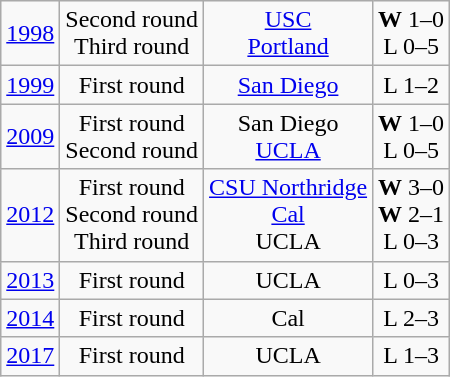<table class="wikitable">
<tr align="center">
<td><a href='#'>1998</a></td>
<td>Second round<br>Third round</td>
<td><a href='#'>USC</a><br><a href='#'>Portland</a></td>
<td><strong>W</strong> 1–0<br>L 0–5</td>
</tr>
<tr align="center">
<td><a href='#'>1999</a></td>
<td>First round</td>
<td><a href='#'>San Diego</a></td>
<td>L 1–2</td>
</tr>
<tr align="center">
<td><a href='#'>2009</a></td>
<td>First round<br>Second round</td>
<td>San Diego<br><a href='#'>UCLA</a></td>
<td><strong>W</strong> 1–0<br>L 0–5</td>
</tr>
<tr align="center">
<td><a href='#'>2012</a></td>
<td>First round<br>Second round<br>Third round</td>
<td><a href='#'>CSU Northridge</a><br><a href='#'>Cal</a><br>UCLA</td>
<td><strong>W</strong> 3–0<br><strong>W</strong> 2–1<br>L 0–3</td>
</tr>
<tr align="center">
<td><a href='#'>2013</a></td>
<td>First round</td>
<td>UCLA</td>
<td>L 0–3</td>
</tr>
<tr align="center">
<td><a href='#'>2014</a></td>
<td>First round</td>
<td>Cal</td>
<td>L 2–3</td>
</tr>
<tr align="center">
<td><a href='#'>2017</a></td>
<td>First round</td>
<td>UCLA</td>
<td>L 1–3</td>
</tr>
</table>
